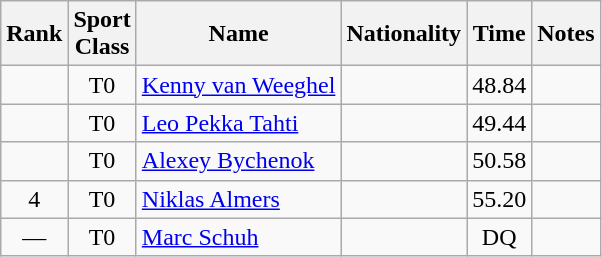<table class="wikitable sortable" style="text-align:center">
<tr>
<th>Rank</th>
<th>Sport<br>Class</th>
<th>Name</th>
<th>Nationality</th>
<th>Time</th>
<th>Notes</th>
</tr>
<tr>
<td></td>
<td>T0</td>
<td align=left><a href='#'>Kenny van Weeghel</a></td>
<td align=left></td>
<td>48.84</td>
<td></td>
</tr>
<tr>
<td></td>
<td>T0</td>
<td align=left><a href='#'>Leo Pekka Tahti</a></td>
<td align=left></td>
<td>49.44</td>
<td></td>
</tr>
<tr>
<td></td>
<td>T0</td>
<td align=left><a href='#'>Alexey Bychenok</a></td>
<td align=left></td>
<td>50.58</td>
<td></td>
</tr>
<tr>
<td>4</td>
<td>T0</td>
<td align=left><a href='#'>Niklas Almers</a></td>
<td align=left></td>
<td>55.20</td>
<td></td>
</tr>
<tr>
<td>—</td>
<td>T0</td>
<td align=left><a href='#'>Marc Schuh</a></td>
<td align=left></td>
<td>DQ</td>
<td></td>
</tr>
</table>
